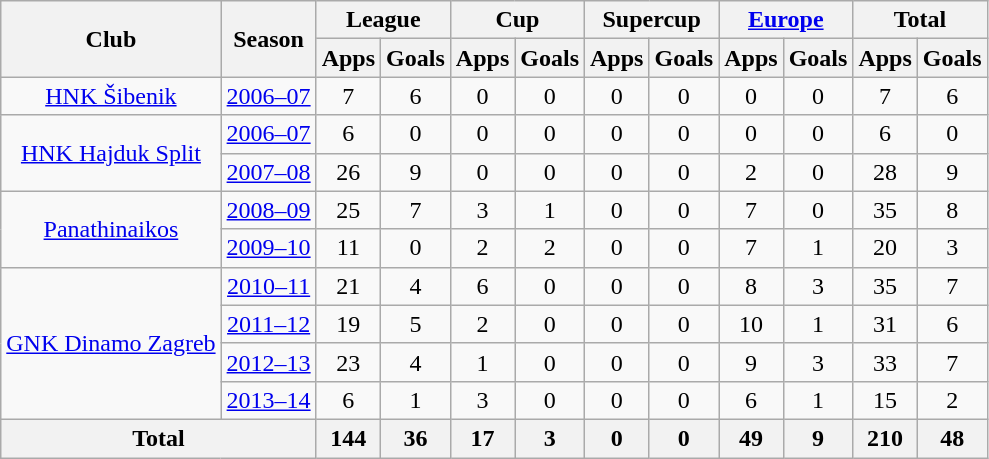<table class="wikitable" style="text-align: center;">
<tr>
<th rowspan="2">Club</th>
<th rowspan="2">Season</th>
<th colspan="2">League</th>
<th colspan="2">Cup</th>
<th colspan="2">Supercup</th>
<th colspan="2"><a href='#'>Europe</a></th>
<th colspan="2">Total</th>
</tr>
<tr>
<th>Apps</th>
<th>Goals</th>
<th>Apps</th>
<th>Goals</th>
<th>Apps</th>
<th>Goals</th>
<th>Apps</th>
<th>Goals</th>
<th>Apps</th>
<th>Goals</th>
</tr>
<tr>
<td rowspan="1"><a href='#'>HNK Šibenik</a></td>
<td><a href='#'>2006–07</a></td>
<td>7</td>
<td>6</td>
<td>0</td>
<td>0</td>
<td>0</td>
<td>0</td>
<td>0</td>
<td>0</td>
<td>7</td>
<td>6</td>
</tr>
<tr>
<td rowspan="2"><a href='#'>HNK Hajduk Split</a></td>
<td><a href='#'>2006–07</a></td>
<td>6</td>
<td>0</td>
<td>0</td>
<td>0</td>
<td>0</td>
<td>0</td>
<td>0</td>
<td>0</td>
<td>6</td>
<td>0</td>
</tr>
<tr>
<td><a href='#'>2007–08</a></td>
<td>26</td>
<td>9</td>
<td>0</td>
<td>0</td>
<td>0</td>
<td>0</td>
<td>2</td>
<td>0</td>
<td>28</td>
<td>9</td>
</tr>
<tr>
<td rowspan="2"><a href='#'>Panathinaikos</a></td>
<td><a href='#'>2008–09</a></td>
<td>25</td>
<td>7</td>
<td>3</td>
<td>1</td>
<td>0</td>
<td>0</td>
<td>7</td>
<td>0</td>
<td>35</td>
<td>8</td>
</tr>
<tr>
<td><a href='#'>2009–10</a></td>
<td>11</td>
<td>0</td>
<td>2</td>
<td>2</td>
<td>0</td>
<td>0</td>
<td>7</td>
<td>1</td>
<td>20</td>
<td>3</td>
</tr>
<tr>
<td rowspan="4"><a href='#'>GNK Dinamo Zagreb</a></td>
<td><a href='#'>2010–11</a></td>
<td>21</td>
<td>4</td>
<td>6</td>
<td>0</td>
<td>0</td>
<td>0</td>
<td>8</td>
<td>3</td>
<td>35</td>
<td>7</td>
</tr>
<tr>
<td><a href='#'>2011–12</a></td>
<td>19</td>
<td>5</td>
<td>2</td>
<td>0</td>
<td>0</td>
<td>0</td>
<td>10</td>
<td>1</td>
<td>31</td>
<td>6</td>
</tr>
<tr>
<td><a href='#'>2012–13</a></td>
<td>23</td>
<td>4</td>
<td>1</td>
<td>0</td>
<td>0</td>
<td>0</td>
<td>9</td>
<td>3</td>
<td>33</td>
<td>7</td>
</tr>
<tr>
<td><a href='#'>2013–14</a></td>
<td>6</td>
<td>1</td>
<td>3</td>
<td>0</td>
<td>0</td>
<td>0</td>
<td>6</td>
<td>1</td>
<td>15</td>
<td>2</td>
</tr>
<tr>
<th colspan="2">Total</th>
<th>144</th>
<th>36</th>
<th>17</th>
<th>3</th>
<th>0</th>
<th>0</th>
<th>49</th>
<th>9</th>
<th>210</th>
<th>48</th>
</tr>
</table>
